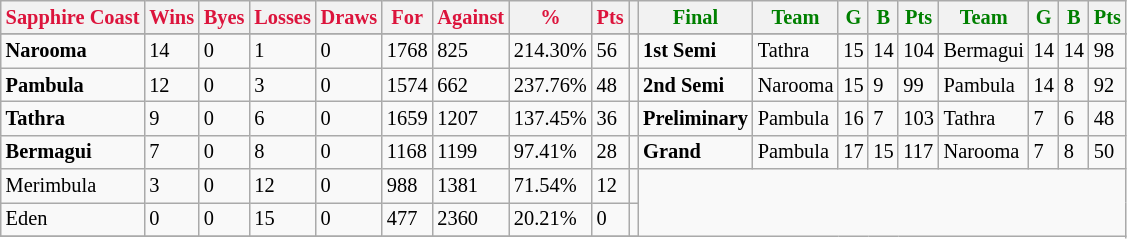<table style="font-size: 85%; text-align: left;" class="wikitable">
<tr>
<th style="color:crimson">Sapphire Coast</th>
<th style="color:crimson">Wins</th>
<th style="color:crimson">Byes</th>
<th style="color:crimson">Losses</th>
<th style="color:crimson">Draws</th>
<th style="color:crimson">For</th>
<th style="color:crimson">Against</th>
<th style="color:crimson">%</th>
<th style="color:crimson">Pts</th>
<th></th>
<th style="color:green">Final</th>
<th style="color:green">Team</th>
<th style="color:green">G</th>
<th style="color:green">B</th>
<th style="color:green">Pts</th>
<th style="color:green">Team</th>
<th style="color:green">G</th>
<th style="color:green">B</th>
<th style="color:green">Pts</th>
</tr>
<tr>
</tr>
<tr>
</tr>
<tr>
<td><strong>	Narooma	</strong></td>
<td>14</td>
<td>0</td>
<td>1</td>
<td>0</td>
<td>1768</td>
<td>825</td>
<td>214.30%</td>
<td>56</td>
<td></td>
<td><strong>1st Semi</strong></td>
<td>Tathra</td>
<td>15</td>
<td>14</td>
<td>104</td>
<td>Bermagui</td>
<td>14</td>
<td>14</td>
<td>98</td>
</tr>
<tr>
<td><strong>	Pambula	</strong></td>
<td>12</td>
<td>0</td>
<td>3</td>
<td>0</td>
<td>1574</td>
<td>662</td>
<td>237.76%</td>
<td>48</td>
<td></td>
<td><strong>2nd Semi</strong></td>
<td>Narooma</td>
<td>15</td>
<td>9</td>
<td>99</td>
<td>Pambula</td>
<td>14</td>
<td>8</td>
<td>92</td>
</tr>
<tr>
<td><strong>	Tathra	</strong></td>
<td>9</td>
<td>0</td>
<td>6</td>
<td>0</td>
<td>1659</td>
<td>1207</td>
<td>137.45%</td>
<td>36</td>
<td></td>
<td><strong>Preliminary</strong></td>
<td>Pambula</td>
<td>16</td>
<td>7</td>
<td>103</td>
<td>Tathra</td>
<td>7</td>
<td>6</td>
<td>48</td>
</tr>
<tr>
<td><strong>	Bermagui	</strong></td>
<td>7</td>
<td>0</td>
<td>8</td>
<td>0</td>
<td>1168</td>
<td>1199</td>
<td>97.41%</td>
<td>28</td>
<td></td>
<td><strong>Grand</strong></td>
<td>Pambula</td>
<td>17</td>
<td>15</td>
<td>117</td>
<td>Narooma</td>
<td>7</td>
<td>8</td>
<td>50</td>
</tr>
<tr>
<td>Merimbula</td>
<td>3</td>
<td>0</td>
<td>12</td>
<td>0</td>
<td>988</td>
<td>1381</td>
<td>71.54%</td>
<td>12</td>
<td></td>
</tr>
<tr>
<td>Eden</td>
<td>0</td>
<td>0</td>
<td>15</td>
<td>0</td>
<td>477</td>
<td>2360</td>
<td>20.21%</td>
<td>0</td>
<td></td>
</tr>
<tr>
</tr>
</table>
